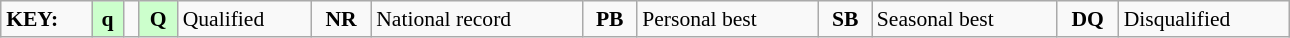<table class="wikitable" style="margin:0.5em auto; font-size:90%;position:relative;" width=68%>
<tr>
<td><strong>KEY:</strong></td>
<td bgcolor=ccffcc align=center><strong>q</strong></td>
<td></td>
<td bgcolor=ccffcc align=center><strong>Q</strong></td>
<td>Qualified</td>
<td align=center><strong>NR</strong></td>
<td>National record</td>
<td align=center><strong>PB</strong></td>
<td>Personal best</td>
<td align=center><strong>SB</strong></td>
<td>Seasonal best</td>
<td align=center><strong>DQ</strong></td>
<td>Disqualified</td>
</tr>
</table>
